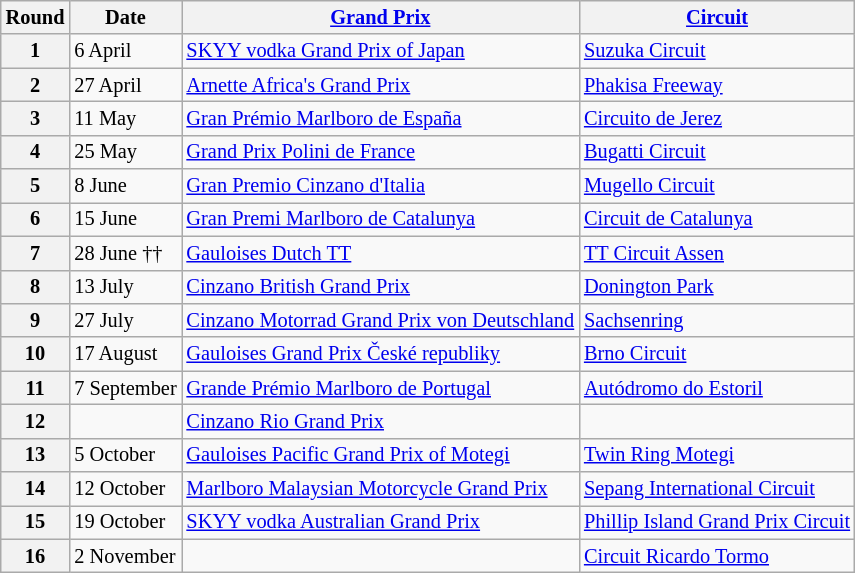<table class="wikitable" style="font-size: 85%">
<tr>
<th>Round</th>
<th>Date</th>
<th><a href='#'>Grand Prix</a></th>
<th><a href='#'>Circuit</a></th>
</tr>
<tr>
<th>1</th>
<td>6 April</td>
<td> <a href='#'>SKYY vodka Grand Prix of Japan</a></td>
<td><a href='#'>Suzuka Circuit</a></td>
</tr>
<tr>
<th>2</th>
<td>27 April</td>
<td> <a href='#'>Arnette Africa's Grand Prix</a></td>
<td><a href='#'>Phakisa Freeway</a></td>
</tr>
<tr>
<th>3</th>
<td>11 May</td>
<td> <a href='#'>Gran Prémio Marlboro de España</a></td>
<td><a href='#'>Circuito de Jerez</a></td>
</tr>
<tr>
<th>4</th>
<td>25 May</td>
<td> <a href='#'>Grand Prix Polini de France</a></td>
<td><a href='#'>Bugatti Circuit</a></td>
</tr>
<tr>
<th>5</th>
<td>8 June</td>
<td> <a href='#'>Gran Premio Cinzano d'Italia</a></td>
<td><a href='#'>Mugello Circuit</a></td>
</tr>
<tr>
<th>6</th>
<td>15 June</td>
<td> <a href='#'>Gran Premi Marlboro de Catalunya</a></td>
<td><a href='#'>Circuit de Catalunya</a></td>
</tr>
<tr>
<th>7</th>
<td>28 June ††</td>
<td> <a href='#'>Gauloises Dutch TT</a></td>
<td><a href='#'>TT Circuit Assen</a></td>
</tr>
<tr>
<th>8</th>
<td>13 July</td>
<td> <a href='#'>Cinzano British Grand Prix</a></td>
<td><a href='#'>Donington Park</a></td>
</tr>
<tr>
<th>9</th>
<td>27 July</td>
<td> <a href='#'>Cinzano Motorrad Grand Prix von Deutschland</a></td>
<td><a href='#'>Sachsenring</a></td>
</tr>
<tr>
<th>10</th>
<td>17 August</td>
<td> <a href='#'>Gauloises Grand Prix České republiky</a></td>
<td><a href='#'>Brno Circuit</a></td>
</tr>
<tr>
<th>11</th>
<td>7 September</td>
<td> <a href='#'>Grande Prémio Marlboro de Portugal</a></td>
<td><a href='#'>Autódromo do Estoril</a></td>
</tr>
<tr>
<th>12</th>
<td></td>
<td> <a href='#'>Cinzano Rio Grand Prix</a></td>
<td></td>
</tr>
<tr>
<th>13</th>
<td>5 October</td>
<td> <a href='#'>Gauloises Pacific Grand Prix of Motegi</a></td>
<td><a href='#'>Twin Ring Motegi</a></td>
</tr>
<tr>
<th>14</th>
<td>12 October</td>
<td> <a href='#'>Marlboro Malaysian Motorcycle Grand Prix</a></td>
<td><a href='#'>Sepang International Circuit</a></td>
</tr>
<tr>
<th>15</th>
<td>19 October</td>
<td> <a href='#'>SKYY vodka Australian Grand Prix</a></td>
<td><a href='#'>Phillip Island Grand Prix Circuit</a></td>
</tr>
<tr>
<th>16</th>
<td>2 November</td>
<td></td>
<td><a href='#'>Circuit Ricardo Tormo</a></td>
</tr>
</table>
